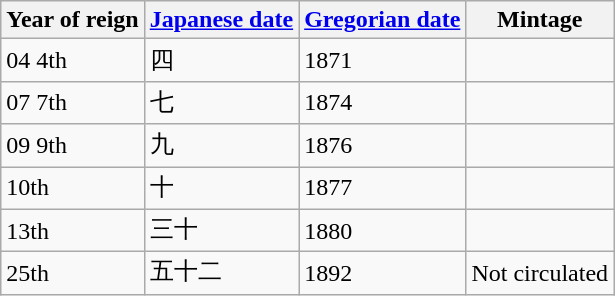<table class="wikitable sortable">
<tr>
<th>Year of reign</th>
<th class="unsortable"><a href='#'>Japanese date</a></th>
<th><a href='#'>Gregorian date</a></th>
<th>Mintage</th>
</tr>
<tr>
<td><span>04</span> 4th</td>
<td>四</td>
<td>1871</td>
<td></td>
</tr>
<tr>
<td><span>07</span> 7th</td>
<td>七</td>
<td>1874</td>
<td></td>
</tr>
<tr>
<td><span>09</span> 9th</td>
<td>九</td>
<td>1876</td>
<td></td>
</tr>
<tr>
<td>10th</td>
<td>十</td>
<td>1877</td>
<td></td>
</tr>
<tr>
<td>13th</td>
<td>三十</td>
<td>1880</td>
<td></td>
</tr>
<tr>
<td>25th</td>
<td>五十二</td>
<td>1892</td>
<td>Not circulated</td>
</tr>
</table>
